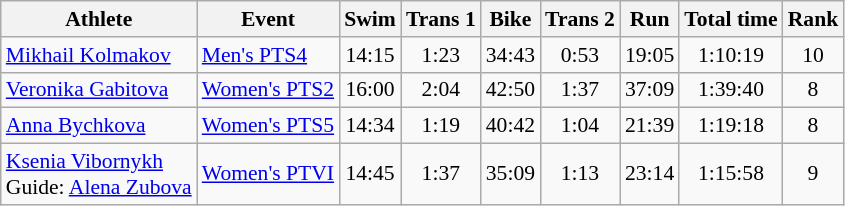<table class="wikitable" style="text-align:center; font-size:90%">
<tr>
<th>Athlete</th>
<th>Event</th>
<th>Swim</th>
<th>Trans 1</th>
<th>Bike</th>
<th>Trans 2</th>
<th>Run</th>
<th>Total time</th>
<th>Rank</th>
</tr>
<tr>
<td align=left><a href='#'>Mikhail Kolmakov</a></td>
<td align=left><a href='#'>Men's PTS4</a></td>
<td>14:15</td>
<td>1:23</td>
<td>34:43</td>
<td>0:53</td>
<td>19:05</td>
<td>1:10:19</td>
<td>10</td>
</tr>
<tr>
<td align=left><a href='#'>Veronika Gabitova</a></td>
<td align=left><a href='#'>Women's PTS2</a></td>
<td>16:00</td>
<td>2:04</td>
<td>42:50</td>
<td>1:37</td>
<td>37:09</td>
<td>1:39:40</td>
<td>8</td>
</tr>
<tr>
<td align=left><a href='#'>Anna Bychkova</a></td>
<td align=left><a href='#'>Women's PTS5</a></td>
<td>14:34</td>
<td>1:19</td>
<td>40:42</td>
<td>1:04</td>
<td>21:39</td>
<td>1:19:18</td>
<td>8</td>
</tr>
<tr>
<td align=left><a href='#'>Ksenia Vibornykh</a><br>Guide: <a href='#'>Alena Zubova</a></td>
<td align=left><a href='#'>Women's PTVI</a></td>
<td>14:45</td>
<td>1:37</td>
<td>35:09</td>
<td>1:13</td>
<td>23:14</td>
<td>1:15:58</td>
<td>9</td>
</tr>
</table>
